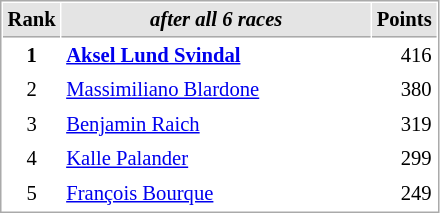<table cellspacing="1" cellpadding="3" style="border:1px solid #AAAAAA;font-size:86%">
<tr bgcolor="#E4E4E4">
<th style="border-bottom:1px solid #AAAAAA" width=10>Rank</th>
<th style="border-bottom:1px solid #AAAAAA" width=200><em>after all 6 races</em></th>
<th style="border-bottom:1px solid #AAAAAA" width=20>Points</th>
</tr>
<tr>
<td align="center"><strong>1</strong></td>
<td> <strong><a href='#'>Aksel Lund Svindal</a> </strong></td>
<td align="right">416</td>
</tr>
<tr>
<td align="center">2</td>
<td> <a href='#'>Massimiliano Blardone</a></td>
<td align="right">380</td>
</tr>
<tr>
<td align="center">3</td>
<td> <a href='#'>Benjamin Raich</a></td>
<td align="right">319</td>
</tr>
<tr>
<td align="center">4</td>
<td> <a href='#'>Kalle Palander</a></td>
<td align="right">299</td>
</tr>
<tr>
<td align="center">5</td>
<td> <a href='#'>François Bourque</a></td>
<td align="right">249</td>
</tr>
</table>
